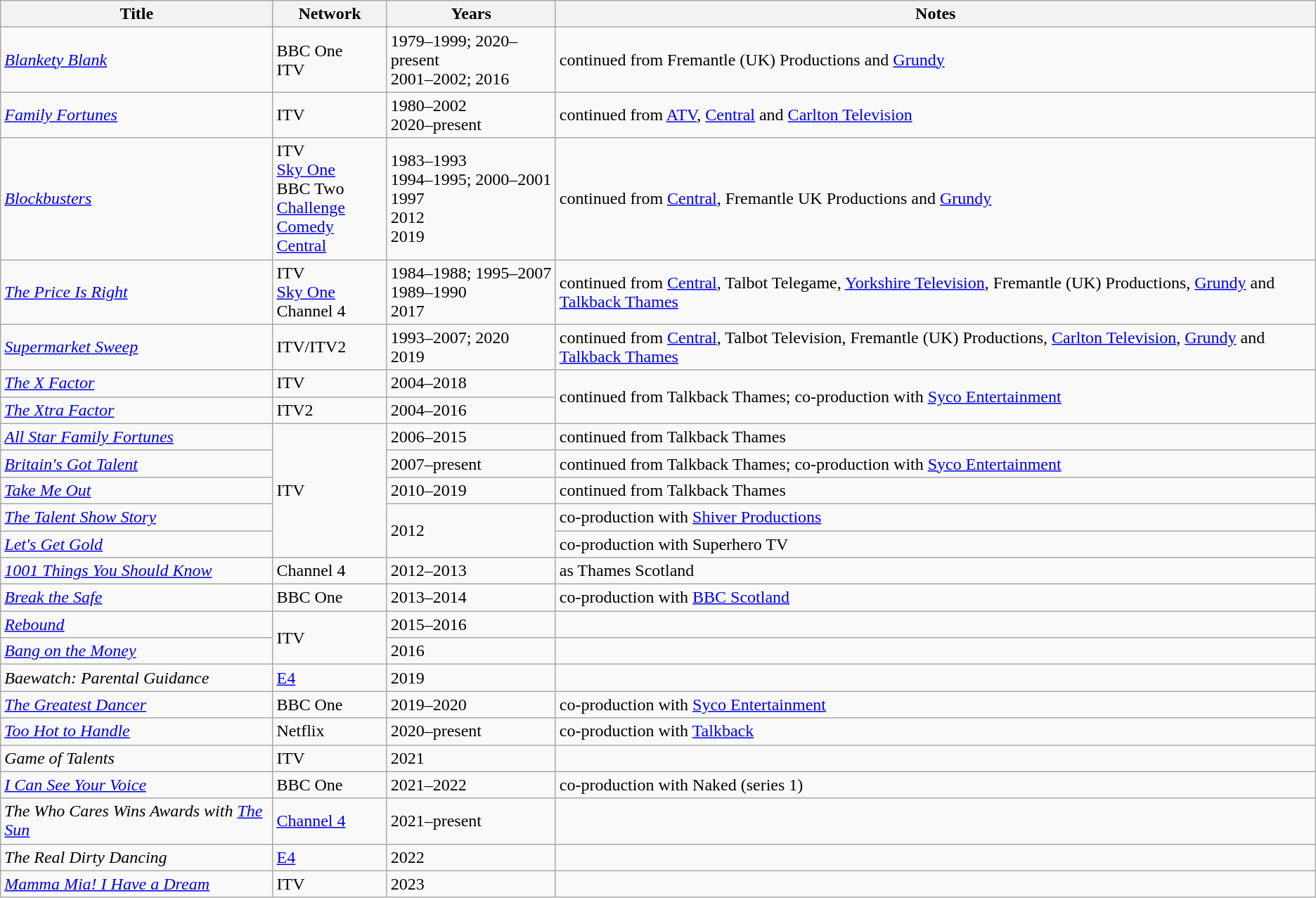<table class="wikitable sortable">
<tr>
<th>Title</th>
<th>Network</th>
<th>Years</th>
<th>Notes</th>
</tr>
<tr>
<td><em><a href='#'>Blankety Blank</a></em></td>
<td>BBC One<br>ITV</td>
<td>1979–1999; 2020–present<br>2001–2002; 2016</td>
<td>continued from Fremantle (UK) Productions and <a href='#'>Grundy</a></td>
</tr>
<tr>
<td><em><a href='#'>Family Fortunes</a></em></td>
<td>ITV</td>
<td>1980–2002<br>2020–present</td>
<td>continued from <a href='#'>ATV</a>, <a href='#'>Central</a> and <a href='#'>Carlton Television</a></td>
</tr>
<tr>
<td><em><a href='#'>Blockbusters</a></em></td>
<td>ITV<br><a href='#'>Sky One</a><br>BBC Two<br><a href='#'>Challenge</a><br><a href='#'>Comedy Central</a></td>
<td>1983–1993<br>1994–1995; 2000–2001<br>1997<br>2012<br>2019</td>
<td>continued from <a href='#'>Central</a>, Fremantle UK Productions and <a href='#'>Grundy</a></td>
</tr>
<tr>
<td><em><a href='#'>The Price Is Right</a></em></td>
<td>ITV<br><a href='#'>Sky One</a><br>Channel 4</td>
<td>1984–1988; 1995–2007<br>1989–1990<br>2017</td>
<td>continued from <a href='#'>Central</a>, Talbot Telegame, <a href='#'>Yorkshire Television</a>, Fremantle (UK) Productions, <a href='#'>Grundy</a> and <a href='#'>Talkback Thames</a></td>
</tr>
<tr>
<td><em><a href='#'>Supermarket Sweep</a></em></td>
<td>ITV/ITV2</td>
<td>1993–2007; 2020<br>2019</td>
<td>continued from <a href='#'>Central</a>, Talbot Television, Fremantle (UK) Productions, <a href='#'>Carlton Television</a>, <a href='#'>Grundy</a> and <a href='#'>Talkback Thames</a></td>
</tr>
<tr>
<td><em><a href='#'>The X Factor</a></em></td>
<td>ITV</td>
<td>2004–2018</td>
<td rowspan="2">continued from Talkback Thames; co-production with <a href='#'>Syco Entertainment</a></td>
</tr>
<tr>
<td><em><a href='#'>The Xtra Factor</a></em></td>
<td>ITV2</td>
<td>2004–2016</td>
</tr>
<tr>
<td><em><a href='#'>All Star Family Fortunes</a></em></td>
<td rowspan="5">ITV</td>
<td>2006–2015</td>
<td>continued from Talkback Thames</td>
</tr>
<tr>
<td><em><a href='#'>Britain's Got Talent</a></em></td>
<td>2007–present</td>
<td>continued from Talkback Thames; co-production with <a href='#'>Syco Entertainment</a></td>
</tr>
<tr>
<td><em><a href='#'>Take Me Out</a></em></td>
<td>2010–2019</td>
<td>continued from Talkback Thames</td>
</tr>
<tr>
<td><em><a href='#'>The Talent Show Story</a></em></td>
<td rowspan="2">2012</td>
<td>co-production with <a href='#'>Shiver Productions</a></td>
</tr>
<tr>
<td><em><a href='#'>Let's Get Gold</a></em></td>
<td>co-production with Superhero TV</td>
</tr>
<tr>
<td><em><a href='#'>1001 Things You Should Know</a></em></td>
<td>Channel 4</td>
<td>2012–2013</td>
<td>as Thames Scotland</td>
</tr>
<tr>
<td><em><a href='#'>Break the Safe</a></em></td>
<td>BBC One</td>
<td>2013–2014</td>
<td>co-production with <a href='#'>BBC Scotland</a></td>
</tr>
<tr>
<td><em><a href='#'>Rebound</a></em></td>
<td rowspan="2">ITV</td>
<td>2015–2016</td>
<td></td>
</tr>
<tr>
<td><em><a href='#'>Bang on the Money</a></em></td>
<td>2016</td>
<td></td>
</tr>
<tr>
<td><em>Baewatch: Parental Guidance</em></td>
<td><a href='#'>E4</a></td>
<td>2019</td>
<td></td>
</tr>
<tr>
<td><em><a href='#'>The Greatest Dancer</a></em></td>
<td>BBC One</td>
<td>2019–2020</td>
<td>co-production with <a href='#'>Syco Entertainment</a></td>
</tr>
<tr>
<td><em><a href='#'>Too Hot to Handle</a></em></td>
<td>Netflix</td>
<td>2020–present</td>
<td>co-production with <a href='#'>Talkback</a></td>
</tr>
<tr>
<td><em>Game of Talents</em></td>
<td>ITV</td>
<td>2021</td>
<td></td>
</tr>
<tr>
<td><em><a href='#'>I Can See Your Voice</a></em></td>
<td>BBC One</td>
<td>2021–2022</td>
<td>co-production with Naked (series 1)</td>
</tr>
<tr>
<td><em>The Who Cares Wins Awards with <a href='#'>The Sun</a></em></td>
<td><a href='#'>Channel 4</a></td>
<td>2021–present</td>
<td></td>
</tr>
<tr>
<td><em>The Real Dirty Dancing</em></td>
<td><a href='#'>E4</a></td>
<td>2022</td>
<td></td>
</tr>
<tr>
<td><em><a href='#'>Mamma Mia! I Have a Dream</a></em></td>
<td>ITV</td>
<td>2023</td>
<td></td>
</tr>
</table>
